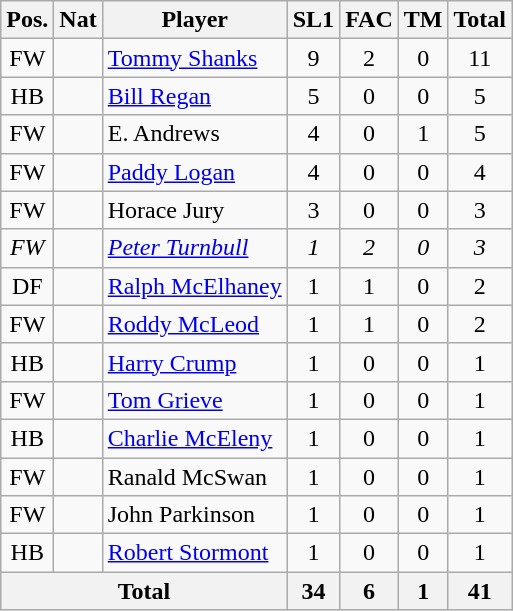<table class="wikitable"  style="text-align:center; border:1px #aaa solid;">
<tr>
<th>Pos.</th>
<th>Nat</th>
<th>Player</th>
<th>SL1</th>
<th>FAC</th>
<th>TM</th>
<th>Total</th>
</tr>
<tr>
<td>FW</td>
<td></td>
<td style="text-align:left;"><a href='#'>Tommy Shanks</a></td>
<td>9</td>
<td>2</td>
<td>0</td>
<td>11</td>
</tr>
<tr>
<td>HB</td>
<td></td>
<td style="text-align:left;"><a href='#'>Bill Regan</a></td>
<td>5</td>
<td>0</td>
<td>0</td>
<td>5</td>
</tr>
<tr>
<td>FW</td>
<td></td>
<td style="text-align:left;">E. Andrews</td>
<td>4</td>
<td>0</td>
<td>1</td>
<td>5</td>
</tr>
<tr>
<td>FW</td>
<td></td>
<td style="text-align:left;"><a href='#'>Paddy Logan</a></td>
<td>4</td>
<td>0</td>
<td>0</td>
<td>4</td>
</tr>
<tr>
<td>FW</td>
<td></td>
<td style="text-align:left;">Horace Jury</td>
<td>3</td>
<td>0</td>
<td>0</td>
<td>3</td>
</tr>
<tr>
<td><em>FW</em></td>
<td><em></em></td>
<td style="text-align:left;"><a href='#'><em>Peter Turnbull</em></a></td>
<td><em>1</em></td>
<td><em>2</em></td>
<td><em>0</em></td>
<td><em>3</em></td>
</tr>
<tr>
<td>DF</td>
<td></td>
<td style="text-align:left;"><a href='#'>Ralph McElhaney</a></td>
<td>1</td>
<td>1</td>
<td>0</td>
<td>2</td>
</tr>
<tr>
<td>FW</td>
<td></td>
<td style="text-align:left;"><a href='#'>Roddy McLeod</a></td>
<td>1</td>
<td>1</td>
<td>0</td>
<td>2</td>
</tr>
<tr>
<td>HB</td>
<td></td>
<td style="text-align:left;"><a href='#'>Harry Crump</a></td>
<td>1</td>
<td>0</td>
<td>0</td>
<td>1</td>
</tr>
<tr>
<td>FW</td>
<td></td>
<td style="text-align:left;"><a href='#'>Tom Grieve</a></td>
<td>1</td>
<td>0</td>
<td>0</td>
<td>1</td>
</tr>
<tr>
<td>HB</td>
<td></td>
<td style="text-align:left;"><a href='#'>Charlie McEleny</a></td>
<td>1</td>
<td>0</td>
<td>0</td>
<td>1</td>
</tr>
<tr>
<td>FW</td>
<td></td>
<td style="text-align:left;">Ranald McSwan</td>
<td>1</td>
<td>0</td>
<td>0</td>
<td>1</td>
</tr>
<tr>
<td>FW</td>
<td></td>
<td style="text-align:left;">John Parkinson</td>
<td>1</td>
<td>0</td>
<td>0</td>
<td>1</td>
</tr>
<tr>
<td>HB</td>
<td></td>
<td style="text-align:left;"><a href='#'>Robert Stormont</a></td>
<td>1</td>
<td>0</td>
<td>0</td>
<td>1</td>
</tr>
<tr>
<th colspan="3">Total</th>
<th>34</th>
<th>6</th>
<th>1</th>
<th>41</th>
</tr>
</table>
